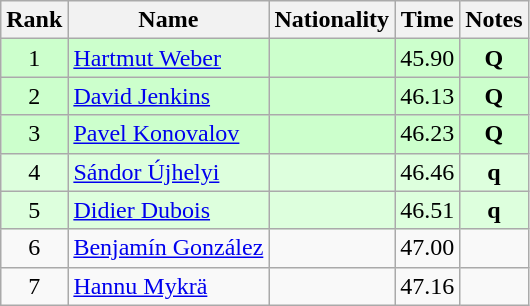<table class="wikitable sortable" style="text-align:center">
<tr>
<th>Rank</th>
<th>Name</th>
<th>Nationality</th>
<th>Time</th>
<th>Notes</th>
</tr>
<tr bgcolor=ccffcc>
<td>1</td>
<td align=left><a href='#'>Hartmut Weber</a></td>
<td align=left></td>
<td>45.90</td>
<td><strong>Q</strong></td>
</tr>
<tr bgcolor=ccffcc>
<td>2</td>
<td align=left><a href='#'>David Jenkins</a></td>
<td align=left></td>
<td>46.13</td>
<td><strong>Q</strong></td>
</tr>
<tr bgcolor=ccffcc>
<td>3</td>
<td align=left><a href='#'>Pavel Konovalov</a></td>
<td align=left></td>
<td>46.23</td>
<td><strong>Q</strong></td>
</tr>
<tr bgcolor=ddffdd>
<td>4</td>
<td align=left><a href='#'>Sándor Újhelyi</a></td>
<td align=left></td>
<td>46.46</td>
<td><strong>q</strong></td>
</tr>
<tr bgcolor=ddffdd>
<td>5</td>
<td align=left><a href='#'>Didier Dubois</a></td>
<td align=left></td>
<td>46.51</td>
<td><strong>q</strong></td>
</tr>
<tr>
<td>6</td>
<td align=left><a href='#'>Benjamín González</a></td>
<td align=left></td>
<td>47.00</td>
<td></td>
</tr>
<tr>
<td>7</td>
<td align=left><a href='#'>Hannu Mykrä</a></td>
<td align=left></td>
<td>47.16</td>
<td></td>
</tr>
</table>
